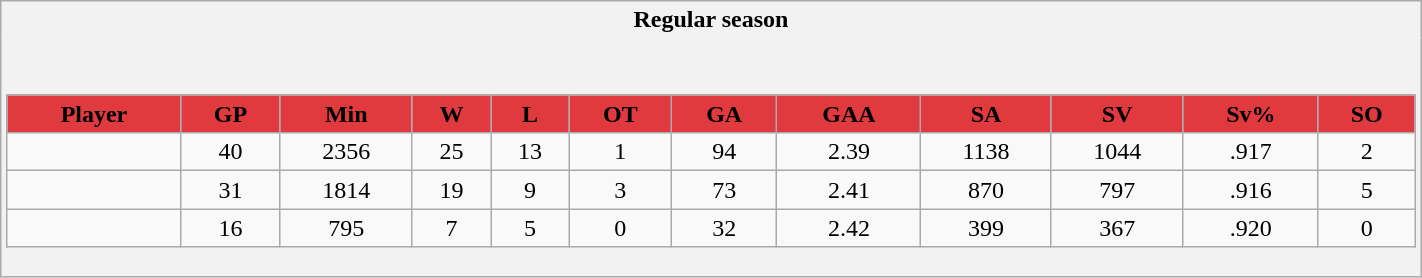<table class="wikitable" style="border: 1px solid #aaa;" width="75%">
<tr>
<th style="border: 0;">Regular season</th>
</tr>
<tr>
<td style="background: #f2f2f2; border: 0; text-align: center;"><br><table class="wikitable sortable" width="100%">
<tr align="center"  bgcolor="#dddddd">
<th style="background:#E13A3E; color:black">Player</th>
<th style="background:#E13A3E; color:black">GP</th>
<th style="background:#E13A3E; color:black">Min</th>
<th style="background:#E13A3E; color:black">W</th>
<th style="background:#E13A3E; color:black">L</th>
<th style="background:#E13A3E; color:black">OT</th>
<th style="background:#E13A3E; color:black">GA</th>
<th style="background:#E13A3E; color:black">GAA</th>
<th style="background:#E13A3E; color:black">SA</th>
<th style="background:#E13A3E; color:black">SV</th>
<th style="background:#E13A3E; color:black">Sv%</th>
<th style="background:#E13A3E; color:black">SO</th>
</tr>
<tr align=center>
<td></td>
<td>40</td>
<td>2356</td>
<td>25</td>
<td>13</td>
<td>1</td>
<td>94</td>
<td>2.39</td>
<td>1138</td>
<td>1044</td>
<td>.917</td>
<td>2</td>
</tr>
<tr align=center>
<td></td>
<td>31</td>
<td>1814</td>
<td>19</td>
<td>9</td>
<td>3</td>
<td>73</td>
<td>2.41</td>
<td>870</td>
<td>797</td>
<td>.916</td>
<td>5</td>
</tr>
<tr align=center>
<td></td>
<td>16</td>
<td>795</td>
<td>7</td>
<td>5</td>
<td>0</td>
<td>32</td>
<td>2.42</td>
<td>399</td>
<td>367</td>
<td>.920</td>
<td>0</td>
</tr>
</table>
</td>
</tr>
</table>
